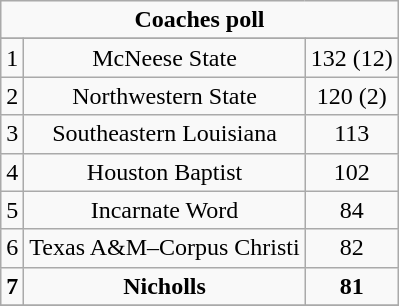<table class="wikitable">
<tr align="center">
<td align="center" Colspan="3"><strong>Coaches poll</strong></td>
</tr>
<tr align="center">
</tr>
<tr align="center">
<td>1</td>
<td>McNeese State</td>
<td>132 (12)</td>
</tr>
<tr align="center">
<td>2</td>
<td>Northwestern State</td>
<td>120 (2)</td>
</tr>
<tr align="center">
<td>3</td>
<td>Southeastern Louisiana</td>
<td>113</td>
</tr>
<tr align="center">
<td>4</td>
<td>Houston Baptist</td>
<td>102</td>
</tr>
<tr align="center">
<td>5</td>
<td>Incarnate Word</td>
<td>84</td>
</tr>
<tr align="center">
<td>6</td>
<td>Texas A&M–Corpus Christi</td>
<td>82</td>
</tr>
<tr align="center">
<td><strong>7</strong></td>
<td><strong>Nicholls</strong></td>
<td><strong>81</strong></td>
</tr>
<tr align="center">
</tr>
</table>
